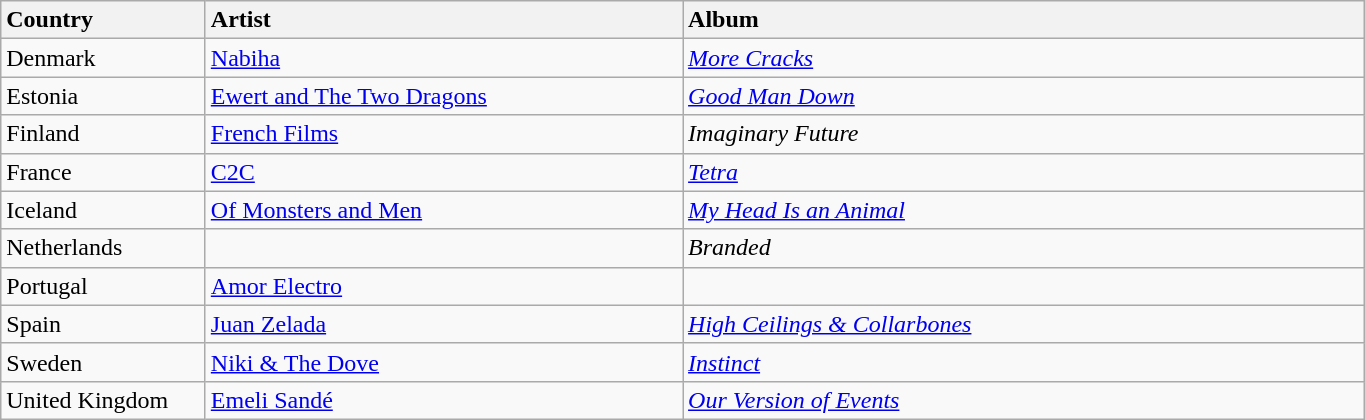<table class="wikitable" style="width:72%;">
<tr>
<th style="width:15%; text-align:left;">Country</th>
<th style="width:35%; text-align:left;">Artist</th>
<th style="width:50%; text-align:left;">Album</th>
</tr>
<tr>
<td>Denmark</td>
<td><a href='#'>Nabiha</a></td>
<td><em><a href='#'>More Cracks</a></em></td>
</tr>
<tr>
<td>Estonia</td>
<td><a href='#'>Ewert and The Two Dragons</a></td>
<td><em><a href='#'>Good Man Down</a></em></td>
</tr>
<tr>
<td>Finland</td>
<td><a href='#'>French Films</a></td>
<td><em>Imaginary Future</em></td>
</tr>
<tr>
<td>France</td>
<td><a href='#'>C2C</a></td>
<td><em><a href='#'>Tetra</a></em></td>
</tr>
<tr>
<td>Iceland</td>
<td><a href='#'>Of Monsters and Men</a></td>
<td><em><a href='#'>My Head Is an Animal</a></em></td>
</tr>
<tr>
<td>Netherlands</td>
<td></td>
<td><em>Branded</em></td>
</tr>
<tr>
<td>Portugal</td>
<td><a href='#'>Amor Electro</a></td>
<td></td>
</tr>
<tr>
<td>Spain</td>
<td><a href='#'>Juan Zelada</a></td>
<td><em><a href='#'>High Ceilings & Collarbones</a></em></td>
</tr>
<tr>
<td>Sweden</td>
<td><a href='#'>Niki & The Dove</a></td>
<td><em><a href='#'>Instinct</a></em></td>
</tr>
<tr>
<td>United Kingdom</td>
<td><a href='#'>Emeli Sandé</a></td>
<td><em><a href='#'>Our Version of Events</a></em></td>
</tr>
</table>
